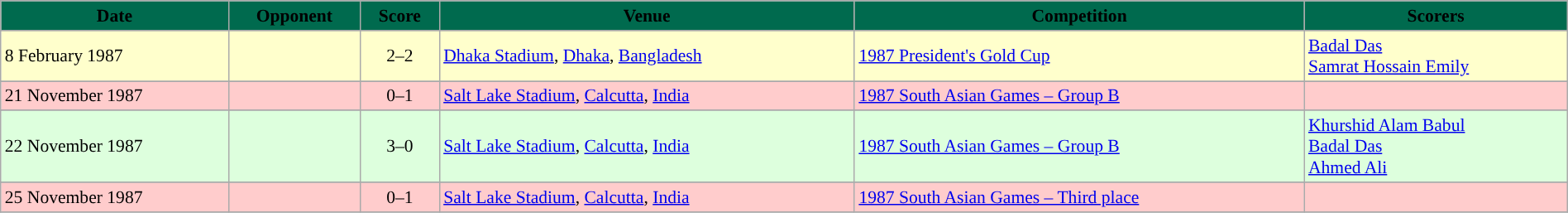<table class="wikitable" width=100% style="text-align:left;font-size:90%;">
<tr>
<th style="background:#006a4e;"><span>Date</span></th>
<th style="background:#006a4e;"><span>Opponent</span></th>
<th style="background:#006a4e;"><span>Score</span></th>
<th style="background:#006a4e;"><span>Venue</span></th>
<th style="background:#006a4e;"><span>Competition</span></th>
<th style="background:#006a4e;"><span>Scorers</span></th>
</tr>
<tr>
</tr>
<tr style="background:#ffc;">
<td>8 February 1987</td>
<td></td>
<td style="text-align: center">2–2</td>
<td> <a href='#'>Dhaka Stadium</a>, <a href='#'>Dhaka</a>, <a href='#'>Bangladesh</a></td>
<td><a href='#'>1987 President's Gold Cup</a></td>
<td><a href='#'>Badal Das</a>  <br> <a href='#'>Samrat Hossain Emily</a> </td>
</tr>
<tr>
</tr>
<tr style="background:#fcc;">
<td>21 November 1987</td>
<td></td>
<td style="text-align: center">0–1</td>
<td> <a href='#'>Salt Lake Stadium</a>, <a href='#'>Calcutta</a>, <a href='#'>India</a></td>
<td><a href='#'>1987 South Asian Games – Group B</a></td>
<td></td>
</tr>
<tr>
</tr>
<tr style="background:#dfd;">
<td>22 November 1987</td>
<td></td>
<td style="text-align: center">3–0</td>
<td> <a href='#'>Salt Lake Stadium</a>, <a href='#'>Calcutta</a>, <a href='#'>India</a></td>
<td><a href='#'>1987 South Asian Games – Group B</a></td>
<td><a href='#'>Khurshid Alam Babul</a>  <br> <a href='#'>Badal Das</a>  <br> <a href='#'>Ahmed Ali</a> </td>
</tr>
<tr>
</tr>
<tr style="background:#fcc;">
<td>25 November 1987</td>
<td></td>
<td style="text-align: center">0–1</td>
<td> <a href='#'>Salt Lake Stadium</a>, <a href='#'>Calcutta</a>, <a href='#'>India</a></td>
<td><a href='#'>1987 South Asian Games – Third place</a></td>
<td></td>
</tr>
<tr>
</tr>
</table>
